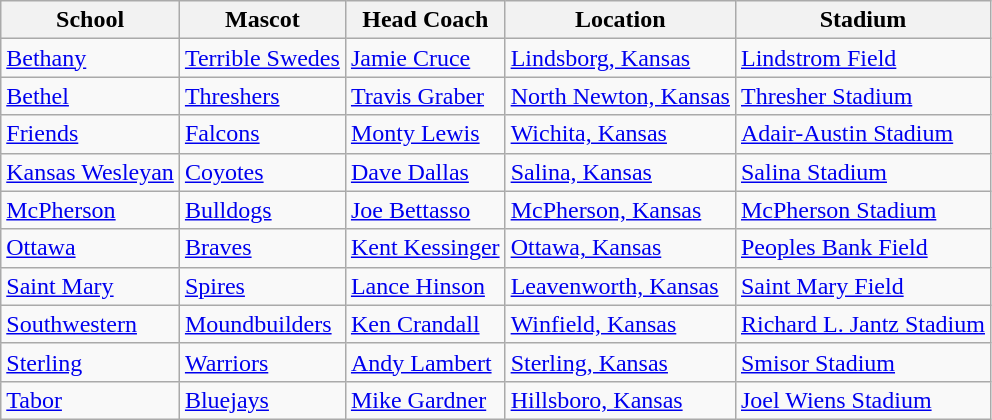<table class="wikitable">
<tr>
<th>School</th>
<th>Mascot</th>
<th>Head Coach</th>
<th>Location</th>
<th>Stadium</th>
</tr>
<tr>
<td><a href='#'>Bethany</a></td>
<td><a href='#'>Terrible Swedes</a></td>
<td><a href='#'>Jamie Cruce</a></td>
<td><a href='#'>Lindsborg, Kansas</a></td>
<td><a href='#'>Lindstrom Field</a></td>
</tr>
<tr>
<td><a href='#'>Bethel</a></td>
<td><a href='#'>Threshers</a></td>
<td><a href='#'>Travis Graber</a></td>
<td><a href='#'>North Newton, Kansas</a></td>
<td><a href='#'>Thresher Stadium</a></td>
</tr>
<tr>
<td><a href='#'>Friends</a></td>
<td><a href='#'>Falcons</a></td>
<td><a href='#'>Monty Lewis</a></td>
<td><a href='#'>Wichita, Kansas</a></td>
<td><a href='#'>Adair-Austin Stadium</a></td>
</tr>
<tr>
<td><a href='#'>Kansas Wesleyan</a></td>
<td><a href='#'>Coyotes</a></td>
<td><a href='#'>Dave Dallas</a></td>
<td><a href='#'>Salina, Kansas</a></td>
<td><a href='#'>Salina Stadium</a></td>
</tr>
<tr>
<td><a href='#'>McPherson</a></td>
<td><a href='#'>Bulldogs</a></td>
<td><a href='#'>Joe Bettasso</a></td>
<td><a href='#'>McPherson, Kansas</a></td>
<td><a href='#'>McPherson Stadium</a></td>
</tr>
<tr>
<td><a href='#'>Ottawa</a></td>
<td><a href='#'>Braves</a></td>
<td><a href='#'>Kent Kessinger</a></td>
<td><a href='#'>Ottawa, Kansas</a></td>
<td><a href='#'>Peoples Bank Field</a></td>
</tr>
<tr>
<td><a href='#'>Saint Mary</a></td>
<td><a href='#'>Spires</a></td>
<td><a href='#'>Lance Hinson</a></td>
<td><a href='#'>Leavenworth, Kansas</a></td>
<td><a href='#'>Saint Mary Field</a></td>
</tr>
<tr>
<td><a href='#'>Southwestern</a></td>
<td><a href='#'>Moundbuilders</a></td>
<td><a href='#'>Ken Crandall</a></td>
<td><a href='#'>Winfield, Kansas</a></td>
<td><a href='#'>Richard L. Jantz Stadium</a></td>
</tr>
<tr>
<td><a href='#'>Sterling</a></td>
<td><a href='#'>Warriors</a></td>
<td><a href='#'>Andy Lambert</a></td>
<td><a href='#'>Sterling, Kansas</a></td>
<td><a href='#'>Smisor Stadium</a></td>
</tr>
<tr>
<td><a href='#'>Tabor</a></td>
<td><a href='#'>Bluejays</a></td>
<td><a href='#'>Mike Gardner</a></td>
<td><a href='#'>Hillsboro, Kansas</a></td>
<td><a href='#'>Joel Wiens Stadium</a></td>
</tr>
</table>
